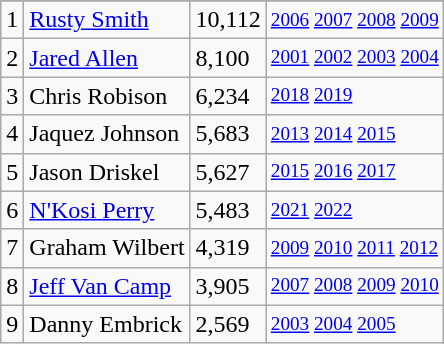<table class="wikitable">
<tr>
</tr>
<tr>
<td>1</td>
<td><a href='#'>Rusty Smith</a></td>
<td>10,112</td>
<td style="font-size:80%;"><a href='#'>2006</a> <a href='#'>2007</a> <a href='#'>2008</a> <a href='#'>2009</a></td>
</tr>
<tr>
<td>2</td>
<td><a href='#'>Jared Allen</a></td>
<td>8,100</td>
<td style="font-size:80%;"><a href='#'>2001</a> <a href='#'>2002</a> <a href='#'>2003</a> <a href='#'>2004</a></td>
</tr>
<tr>
<td>3</td>
<td>Chris Robison</td>
<td>6,234</td>
<td style="font-size:80%;"><a href='#'>2018</a> <a href='#'>2019</a></td>
</tr>
<tr>
<td>4</td>
<td>Jaquez Johnson</td>
<td>5,683</td>
<td style="font-size:80%;"><a href='#'>2013</a> <a href='#'>2014</a> <a href='#'>2015</a></td>
</tr>
<tr>
<td>5</td>
<td>Jason Driskel</td>
<td>5,627</td>
<td style="font-size:80%;"><a href='#'>2015</a> <a href='#'>2016</a> <a href='#'>2017</a></td>
</tr>
<tr>
<td>6</td>
<td><a href='#'>N'Kosi Perry</a></td>
<td>5,483</td>
<td style="font-size:80%;"><a href='#'>2021</a> <a href='#'>2022</a></td>
</tr>
<tr>
<td>7</td>
<td>Graham Wilbert</td>
<td>4,319</td>
<td style="font-size:80%;"><a href='#'>2009</a> <a href='#'>2010</a> <a href='#'>2011</a> <a href='#'>2012</a></td>
</tr>
<tr>
<td>8</td>
<td><a href='#'>Jeff Van Camp</a></td>
<td>3,905</td>
<td style="font-size:80%;"><a href='#'>2007</a> <a href='#'>2008</a> <a href='#'>2009</a> <a href='#'>2010</a></td>
</tr>
<tr>
<td>9</td>
<td>Danny Embrick</td>
<td>2,569</td>
<td style="font-size:80%;"><a href='#'>2003</a> <a href='#'>2004</a> <a href='#'>2005</a></td>
</tr>
</table>
